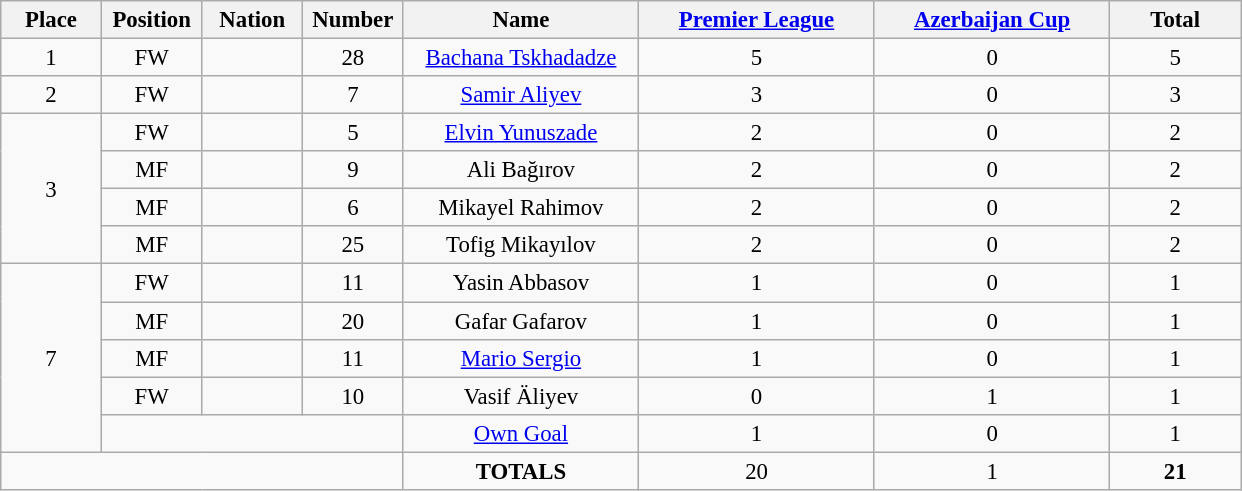<table class="wikitable" style="font-size: 95%; text-align: center;">
<tr>
<th width=60>Place</th>
<th width=60>Position</th>
<th width=60>Nation</th>
<th width=60>Number</th>
<th width=150>Name</th>
<th width=150><a href='#'>Premier League</a></th>
<th width=150><a href='#'>Azerbaijan Cup</a></th>
<th width=80>Total</th>
</tr>
<tr>
<td>1</td>
<td>FW</td>
<td></td>
<td>28</td>
<td><a href='#'>Bachana Tskhadadze</a></td>
<td>5</td>
<td>0</td>
<td>5</td>
</tr>
<tr>
<td>2</td>
<td>FW</td>
<td></td>
<td>7</td>
<td><a href='#'>Samir Aliyev</a></td>
<td>3</td>
<td>0</td>
<td>3</td>
</tr>
<tr>
<td rowspan="4">3</td>
<td>FW</td>
<td></td>
<td>5</td>
<td><a href='#'>Elvin Yunuszade</a></td>
<td>2</td>
<td>0</td>
<td>2</td>
</tr>
<tr>
<td>MF</td>
<td></td>
<td>9</td>
<td>Ali Bağırov</td>
<td>2</td>
<td>0</td>
<td>2</td>
</tr>
<tr>
<td>MF</td>
<td></td>
<td>6</td>
<td>Mikayel Rahimov</td>
<td>2</td>
<td>0</td>
<td>2</td>
</tr>
<tr>
<td>MF</td>
<td></td>
<td>25</td>
<td>Tofig Mikayılov</td>
<td>2</td>
<td>0</td>
<td>2</td>
</tr>
<tr>
<td rowspan="5">7</td>
<td>FW</td>
<td></td>
<td>11</td>
<td>Yasin Abbasov</td>
<td>1</td>
<td>0</td>
<td>1</td>
</tr>
<tr>
<td>MF</td>
<td></td>
<td>20</td>
<td>Gafar Gafarov</td>
<td>1</td>
<td>0</td>
<td>1</td>
</tr>
<tr>
<td>MF</td>
<td></td>
<td>11</td>
<td><a href='#'>Mario Sergio</a></td>
<td>1</td>
<td>0</td>
<td>1</td>
</tr>
<tr>
<td>FW</td>
<td></td>
<td>10</td>
<td>Vasif Äliyev</td>
<td>0</td>
<td>1</td>
<td>1</td>
</tr>
<tr>
<td colspan="3"></td>
<td><a href='#'>Own Goal</a></td>
<td>1</td>
<td>0</td>
<td>1</td>
</tr>
<tr>
<td colspan="4"></td>
<td><strong>TOTALS</strong></td>
<td>20</td>
<td>1</td>
<td><strong>21</strong></td>
</tr>
</table>
